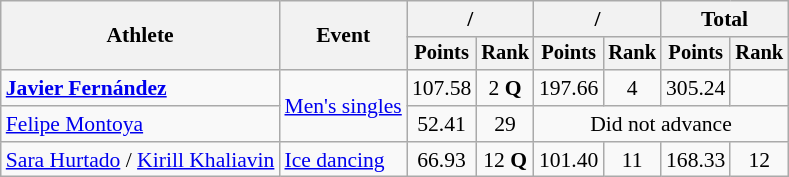<table class="wikitable" style="font-size:90%">
<tr>
<th rowspan="2">Athlete</th>
<th rowspan="2">Event</th>
<th colspan="2"> / </th>
<th colspan="2"> / </th>
<th colspan="2">Total</th>
</tr>
<tr style="font-size:95%">
<th>Points</th>
<th>Rank</th>
<th>Points</th>
<th>Rank</th>
<th>Points</th>
<th>Rank</th>
</tr>
<tr align=center>
<td align=left><strong><a href='#'>Javier Fernández</a></strong></td>
<td align=left rowspan="2"><a href='#'>Men's singles</a></td>
<td>107.58</td>
<td>2 <strong>Q</strong></td>
<td>197.66</td>
<td>4</td>
<td>305.24</td>
<td></td>
</tr>
<tr align=center>
<td align=left><a href='#'>Felipe Montoya</a></td>
<td>52.41</td>
<td>29</td>
<td colspan=4>Did not advance</td>
</tr>
<tr align=center>
<td align=left><a href='#'>Sara Hurtado</a> / <a href='#'>Kirill Khaliavin</a></td>
<td align=left><a href='#'>Ice dancing</a></td>
<td>66.93</td>
<td>12 <strong>Q</strong></td>
<td>101.40</td>
<td>11</td>
<td>168.33</td>
<td>12</td>
</tr>
</table>
